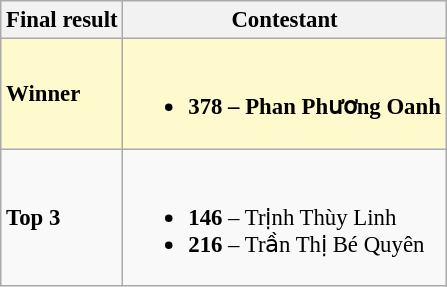<table class="wikitable sortable" style="font-size: 95%;">
<tr>
<th>Final result</th>
<th>Contestant</th>
</tr>
<tr style="background-color:#FFFACD; font-weight: bold">
<td><strong>Winner</strong></td>
<td><br><ul><li><strong>378</strong> – Phan Phương Oanh</li></ul></td>
</tr>
<tr>
<td><strong>Top 3</strong></td>
<td><br><ul><li><strong>146</strong> – Trịnh Thùy Linh</li><li><strong>216</strong> – Trần Thị Bé Quyên</li></ul></td>
</tr>
</table>
